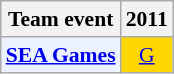<table class="wikitable" style="font-size: 90%; text-align:center">
<tr>
<th>Team event</th>
<th>2011</th>
</tr>
<tr>
<td bgcolor="#ECF2FF"; align="left"><strong><a href='#'>SEA Games</a></strong></td>
<td bgcolor=gold><a href='#'>G</a></td>
</tr>
</table>
